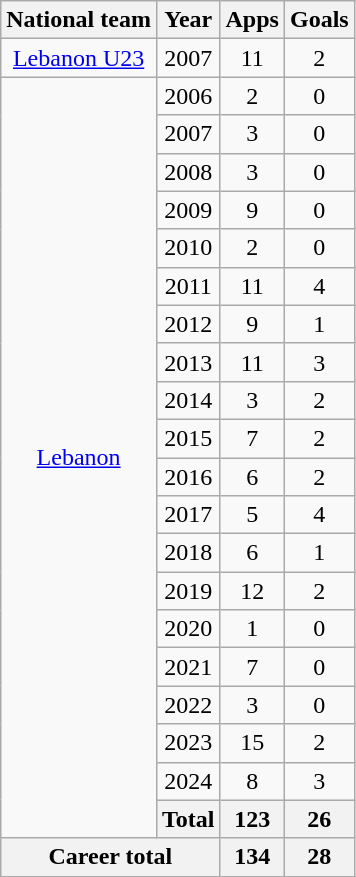<table class="wikitable" style="text-align:center">
<tr>
<th>National team</th>
<th>Year</th>
<th>Apps</th>
<th>Goals</th>
</tr>
<tr>
<td><a href='#'>Lebanon U23</a></td>
<td>2007</td>
<td>11</td>
<td>2</td>
</tr>
<tr>
<td rowspan="20"><a href='#'>Lebanon</a></td>
<td>2006</td>
<td>2</td>
<td>0</td>
</tr>
<tr>
<td>2007</td>
<td>3</td>
<td>0</td>
</tr>
<tr>
<td>2008</td>
<td>3</td>
<td>0</td>
</tr>
<tr>
<td>2009</td>
<td>9</td>
<td>0</td>
</tr>
<tr>
<td>2010</td>
<td>2</td>
<td>0</td>
</tr>
<tr>
<td>2011</td>
<td>11</td>
<td>4</td>
</tr>
<tr>
<td>2012</td>
<td>9</td>
<td>1</td>
</tr>
<tr>
<td>2013</td>
<td>11</td>
<td>3</td>
</tr>
<tr>
<td>2014</td>
<td>3</td>
<td>2</td>
</tr>
<tr>
<td>2015</td>
<td>7</td>
<td>2</td>
</tr>
<tr>
<td>2016</td>
<td>6</td>
<td>2</td>
</tr>
<tr>
<td>2017</td>
<td>5</td>
<td>4</td>
</tr>
<tr>
<td>2018</td>
<td>6</td>
<td>1</td>
</tr>
<tr>
<td>2019</td>
<td>12</td>
<td>2</td>
</tr>
<tr>
<td>2020</td>
<td>1</td>
<td>0</td>
</tr>
<tr>
<td>2021</td>
<td>7</td>
<td>0</td>
</tr>
<tr>
<td>2022</td>
<td>3</td>
<td>0</td>
</tr>
<tr>
<td>2023</td>
<td>15</td>
<td>2</td>
</tr>
<tr>
<td>2024</td>
<td>8</td>
<td>3</td>
</tr>
<tr>
<th>Total</th>
<th>123</th>
<th>26</th>
</tr>
<tr>
<th colspan="2">Career total</th>
<th>134</th>
<th>28</th>
</tr>
</table>
